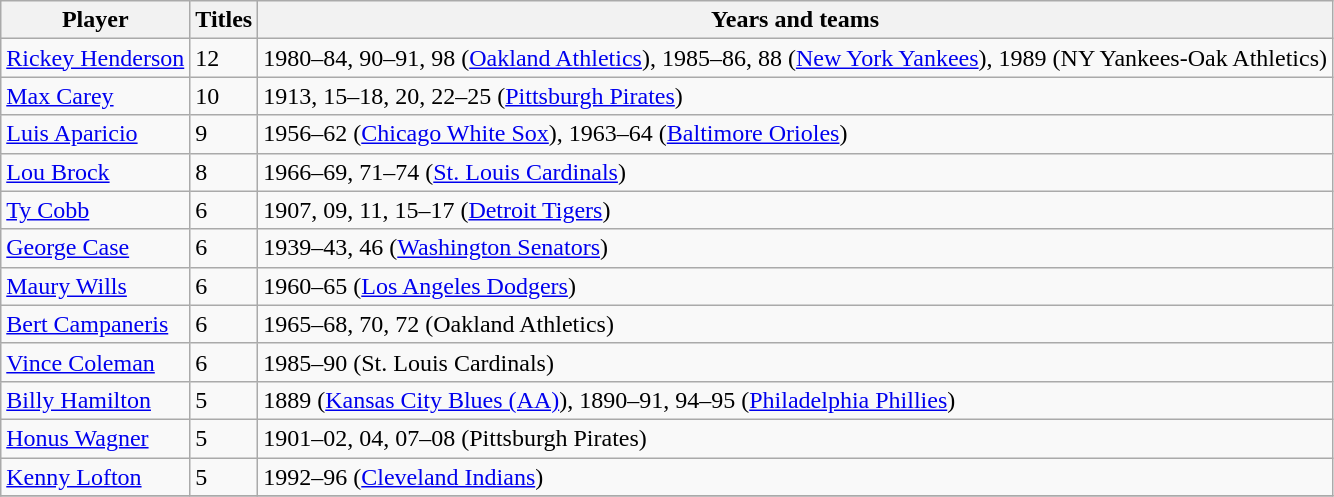<table class="wikitable">
<tr>
<th>Player</th>
<th>Titles</th>
<th>Years and teams</th>
</tr>
<tr>
<td><a href='#'>Rickey Henderson</a></td>
<td>12</td>
<td>1980–84, 90–91, 98 (<a href='#'>Oakland Athletics</a>), 1985–86, 88 (<a href='#'>New York Yankees</a>), 1989 (NY Yankees-Oak Athletics)</td>
</tr>
<tr>
<td><a href='#'>Max Carey</a></td>
<td>10</td>
<td>1913, 15–18, 20, 22–25 (<a href='#'>Pittsburgh Pirates</a>)</td>
</tr>
<tr>
<td><a href='#'>Luis Aparicio</a></td>
<td>9</td>
<td>1956–62 (<a href='#'>Chicago White Sox</a>), 1963–64 (<a href='#'>Baltimore Orioles</a>)</td>
</tr>
<tr>
<td><a href='#'>Lou Brock</a></td>
<td>8</td>
<td>1966–69, 71–74 (<a href='#'>St. Louis Cardinals</a>)</td>
</tr>
<tr>
<td><a href='#'>Ty Cobb</a></td>
<td>6</td>
<td>1907, 09, 11, 15–17 (<a href='#'>Detroit Tigers</a>)</td>
</tr>
<tr>
<td><a href='#'>George Case</a></td>
<td>6</td>
<td>1939–43, 46 (<a href='#'>Washington Senators</a>)</td>
</tr>
<tr>
<td><a href='#'>Maury Wills</a></td>
<td>6</td>
<td>1960–65 (<a href='#'>Los Angeles Dodgers</a>)</td>
</tr>
<tr>
<td><a href='#'>Bert Campaneris</a></td>
<td>6</td>
<td>1965–68, 70, 72 (Oakland Athletics)</td>
</tr>
<tr>
<td><a href='#'>Vince Coleman</a></td>
<td>6</td>
<td>1985–90 (St. Louis Cardinals)</td>
</tr>
<tr>
<td><a href='#'>Billy Hamilton</a></td>
<td>5</td>
<td>1889 (<a href='#'>Kansas City Blues (AA)</a>), 1890–91, 94–95 (<a href='#'>Philadelphia Phillies</a>)</td>
</tr>
<tr>
<td><a href='#'>Honus Wagner</a></td>
<td>5</td>
<td>1901–02, 04, 07–08 (Pittsburgh Pirates)</td>
</tr>
<tr>
<td><a href='#'>Kenny Lofton</a></td>
<td>5</td>
<td>1992–96 (<a href='#'>Cleveland Indians</a>)</td>
</tr>
<tr>
</tr>
</table>
